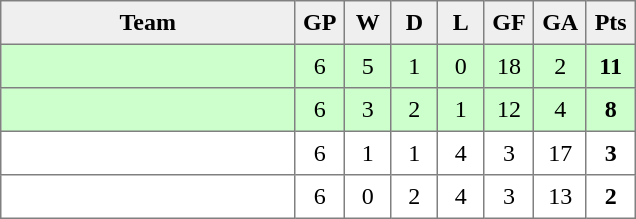<table style=border-collapse:collapse border=1 cellspacing=0 cellpadding=5>
<tr align=center bgcolor=#efefef>
<th width=185>Team</th>
<th width=20>GP</th>
<th width=20>W</th>
<th width=20>D</th>
<th width=20>L</th>
<th width=20>GF</th>
<th width=20>GA</th>
<th width=20>Pts</th>
</tr>
<tr bgcolor=#ccffcc align=center>
<td style="text-align:left;"></td>
<td>6</td>
<td>5</td>
<td>1</td>
<td>0</td>
<td>18</td>
<td>2</td>
<td><strong>11</strong></td>
</tr>
<tr bgcolor=#ccffcc align=center>
<td style="text-align:left;"></td>
<td>6</td>
<td>3</td>
<td>2</td>
<td>1</td>
<td>12</td>
<td>4</td>
<td><strong>8</strong></td>
</tr>
<tr align=center>
<td style="text-align:left;"></td>
<td>6</td>
<td>1</td>
<td>1</td>
<td>4</td>
<td>3</td>
<td>17</td>
<td><strong>3</strong></td>
</tr>
<tr align=center>
<td style="text-align:left;"></td>
<td>6</td>
<td>0</td>
<td>2</td>
<td>4</td>
<td>3</td>
<td>13</td>
<td><strong>2</strong></td>
</tr>
</table>
